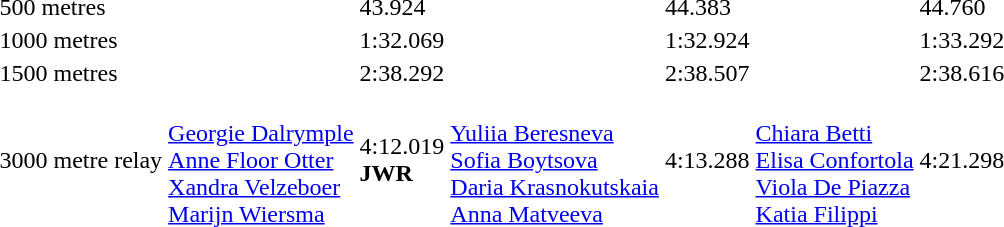<table>
<tr>
<td>500 metres</td>
<td></td>
<td>43.924</td>
<td></td>
<td>44.383</td>
<td></td>
<td>44.760</td>
</tr>
<tr>
<td>1000 metres</td>
<td></td>
<td>1:32.069</td>
<td></td>
<td>1:32.924</td>
<td></td>
<td>1:33.292</td>
</tr>
<tr>
<td>1500 metres</td>
<td></td>
<td>2:38.292</td>
<td></td>
<td>2:38.507</td>
<td></td>
<td>2:38.616</td>
</tr>
<tr>
<td>3000 metre relay</td>
<td><br><a href='#'>Georgie Dalrymple</a><br><a href='#'>Anne Floor Otter</a><br><a href='#'>Xandra Velzeboer</a><br><a href='#'>Marijn Wiersma</a></td>
<td>4:12.019<br><strong>JWR</strong></td>
<td><br><a href='#'>Yuliia Beresneva</a><br><a href='#'>Sofia Boytsova</a><br><a href='#'>Daria Krasnokutskaia</a><br><a href='#'>Anna Matveeva</a></td>
<td>4:13.288</td>
<td><br><a href='#'>Chiara Betti</a><br><a href='#'>Elisa Confortola</a><br><a href='#'>Viola De Piazza</a><br><a href='#'>Katia Filippi</a></td>
<td>4:21.298</td>
</tr>
</table>
